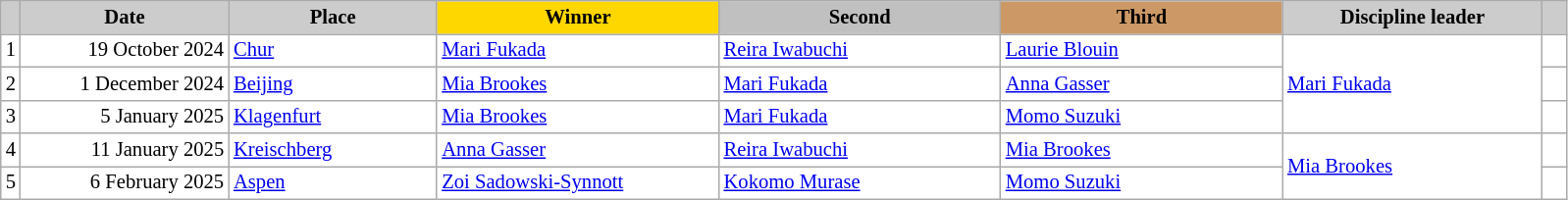<table class="wikitable plainrowheaders" style="background:#fff; font-size:86%; line-height:16px; border:grey solid 1px; border-collapse:collapse;">
<tr>
<th scope="col" style="background:#ccc; width=10 px;"></th>
<th scope="col" style="background:#ccc; width:135px;">Date</th>
<th scope="col" style="background:#ccc; width:135px;">Place</th>
<th scope="col" style="background:gold; width:185px;">Winner</th>
<th scope="col" style="background:silver; width:185px;">Second</th>
<th scope="col" style="background:#c96; width:185px;">Third</th>
<th scope="col" style="background:#ccc; width:170px;">Discipline leader</th>
<th scope="col" style="background:#ccc; width:10px;"></th>
</tr>
<tr>
<td align="center">1</td>
<td align="right">19 October 2024</td>
<td> <a href='#'>Chur</a></td>
<td> <a href='#'>Mari Fukada</a></td>
<td> <a href='#'>Reira Iwabuchi</a></td>
<td> <a href='#'>Laurie Blouin</a></td>
<td rowspan="3"> <a href='#'>Mari Fukada</a></td>
<td></td>
</tr>
<tr>
<td align="center">2</td>
<td align="right">1 December 2024</td>
<td> <a href='#'>Beijing</a></td>
<td> <a href='#'>Mia Brookes</a></td>
<td> <a href='#'>Mari Fukada</a></td>
<td> <a href='#'>Anna Gasser</a></td>
<td></td>
</tr>
<tr>
<td align="center">3</td>
<td align="right">5 January 2025</td>
<td> <a href='#'>Klagenfurt</a></td>
<td> <a href='#'>Mia Brookes</a></td>
<td> <a href='#'>Mari Fukada</a></td>
<td> <a href='#'>Momo Suzuki</a></td>
<td></td>
</tr>
<tr>
<td align="center">4</td>
<td align="right">11 January 2025</td>
<td> <a href='#'>Kreischberg</a></td>
<td> <a href='#'>Anna Gasser</a></td>
<td> <a href='#'>Reira Iwabuchi</a></td>
<td> <a href='#'>Mia Brookes</a></td>
<td rowspan="2"> <a href='#'>Mia Brookes</a></td>
<td></td>
</tr>
<tr>
<td align="center">5</td>
<td align="right">6 February 2025</td>
<td> <a href='#'>Aspen</a></td>
<td> <a href='#'>Zoi Sadowski-Synnott</a></td>
<td> <a href='#'>Kokomo Murase</a></td>
<td> <a href='#'>Momo Suzuki</a></td>
<td></td>
</tr>
</table>
